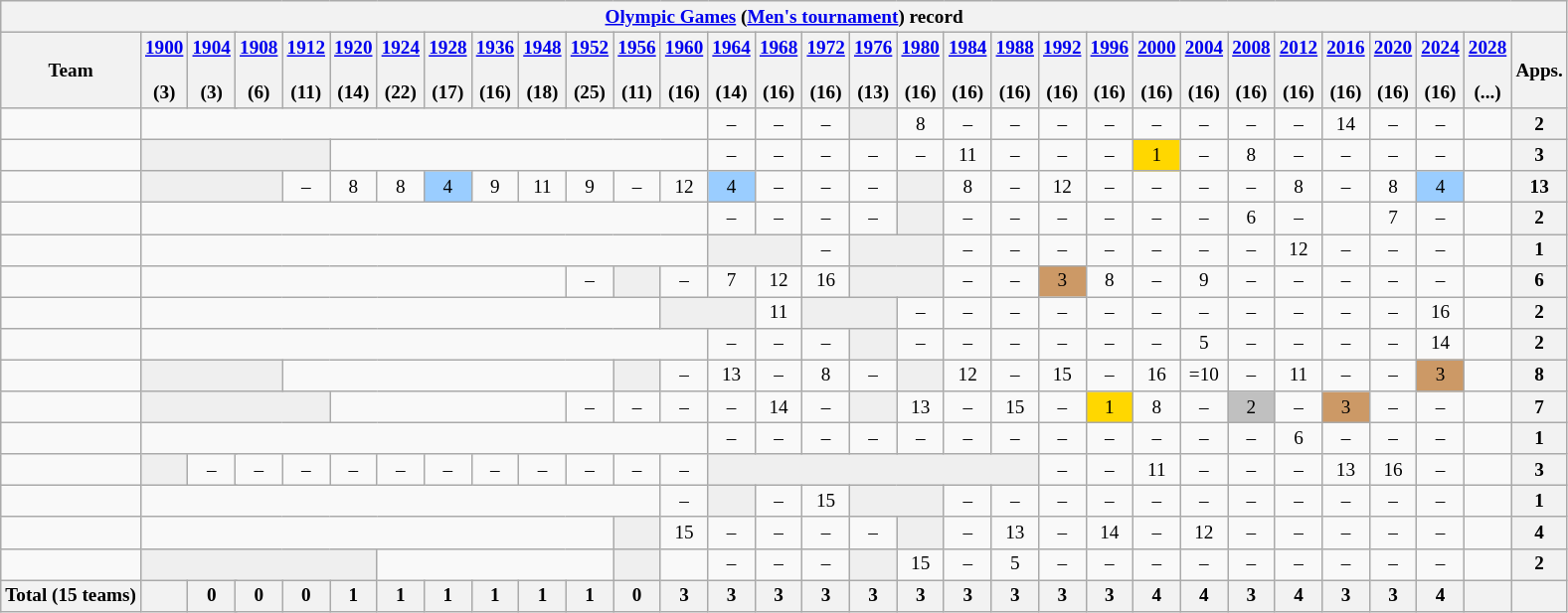<table class="wikitable" style="text-align:center; font-size:80%">
<tr>
<th colspan=32><a href='#'>Olympic Games</a> (<a href='#'>Men's tournament</a>) record</th>
</tr>
<tr>
<th>Team</th>
<th><a href='#'>1900</a><br><br>(3)</th>
<th colspan="2"><a href='#'>1904</a><br><br>(3)</th>
<th><a href='#'>1908</a><br><br>(6)</th>
<th><a href='#'>1912</a><br><br>(11)</th>
<th><a href='#'>1920</a><br><br>(14)</th>
<th><a href='#'>1924</a><br><br>(22)</th>
<th><a href='#'>1928</a><br><br>(17)</th>
<th><a href='#'>1936</a><br><br>(16)</th>
<th><a href='#'>1948</a><br><br>(18)</th>
<th><a href='#'>1952</a><br><br>(25)</th>
<th><a href='#'>1956</a><br><br>(11)</th>
<th><a href='#'>1960</a><br><br>(16)</th>
<th><a href='#'>1964</a><br><br>(14)</th>
<th><a href='#'>1968</a><br><br>(16)</th>
<th><a href='#'>1972</a><br><br>(16)</th>
<th><a href='#'>1976</a><br><br>(13)</th>
<th><a href='#'>1980</a><br><br>(16)</th>
<th><a href='#'>1984</a><br><br>(16)</th>
<th><a href='#'>1988</a><br><br>(16)</th>
<th><a href='#'>1992</a><br><br>(16)</th>
<th><a href='#'>1996</a><br><br>(16)</th>
<th><a href='#'>2000</a><br><br>(16)</th>
<th><a href='#'>2004</a><br><br>(16)</th>
<th><a href='#'>2008</a><br><br>(16)</th>
<th><a href='#'>2012</a><br><br>(16)</th>
<th><a href='#'>2016</a><br><br>(16)</th>
<th><a href='#'>2020</a><br><br>(16)</th>
<th><a href='#'>2024</a><br><br>(16)</th>
<th><a href='#'>2028</a><br><br>(...)</th>
<th>Apps.</th>
</tr>
<tr>
<td align=left></td>
<td colspan=13><em></em></td>
<td>–</td>
<td>–</td>
<td>–</td>
<td style="background:#efefef;"></td>
<td>8</td>
<td>–</td>
<td>–</td>
<td>–</td>
<td>–</td>
<td>–</td>
<td>–</td>
<td>–</td>
<td>–</td>
<td>14</td>
<td>–</td>
<td>–</td>
<td></td>
<th>2</th>
</tr>
<tr>
<td align=left></td>
<td colspan="5" style="background:#efefef;"></td>
<td colspan=8><em></em></td>
<td>–</td>
<td>–</td>
<td>–</td>
<td>–</td>
<td>–</td>
<td>11</td>
<td>–</td>
<td>–</td>
<td>–</td>
<td bgcolor=gold>1</td>
<td>–</td>
<td>8</td>
<td>–</td>
<td>–</td>
<td>–</td>
<td>–</td>
<td></td>
<th>3</th>
</tr>
<tr>
<td align=left></td>
<td colspan="4" style="background:#efefef;"></td>
<td>–</td>
<td>8</td>
<td>8</td>
<td bgcolor=#9acdff>4</td>
<td>9</td>
<td>11</td>
<td>9</td>
<td>–</td>
<td>12</td>
<td bgcolor=#9acdff>4</td>
<td>–</td>
<td>–</td>
<td>–</td>
<td style="background:#efefef;"></td>
<td>8</td>
<td>–</td>
<td>12</td>
<td>–</td>
<td>–</td>
<td>–</td>
<td>–</td>
<td>8</td>
<td>–</td>
<td>8</td>
<td bgcolor=#9acdff>4</td>
<td></td>
<th>13</th>
</tr>
<tr>
<td align=left></td>
<td colspan=13><em></em></td>
<td>–</td>
<td>–</td>
<td>–</td>
<td>–</td>
<td style="background:#efefef;"></td>
<td>–</td>
<td>–</td>
<td>–</td>
<td>–</td>
<td>–</td>
<td>–</td>
<td>6</td>
<td>–</td>
<td></td>
<td>7</td>
<td>–</td>
<td></td>
<th>2</th>
</tr>
<tr>
<td align=left></td>
<td colspan=13><em></em></td>
<td colspan="2" style="background:#efefef;"></td>
<td>–</td>
<td colspan="2" style="background:#efefef;"></td>
<td>–</td>
<td>–</td>
<td>–</td>
<td>–</td>
<td>–</td>
<td>–</td>
<td>–</td>
<td>12</td>
<td>–</td>
<td>–</td>
<td>–</td>
<td></td>
<th>1</th>
</tr>
<tr>
<td align=left></td>
<td colspan=10><em></em></td>
<td>–</td>
<td style="background:#efefef;"></td>
<td>–</td>
<td>7</td>
<td>12</td>
<td>16</td>
<td colspan="2" style="background:#efefef;"></td>
<td>–</td>
<td>–</td>
<td style="background:#c96;">3</td>
<td>8</td>
<td>–</td>
<td>9</td>
<td>–</td>
<td>–</td>
<td>–</td>
<td>–</td>
<td>–</td>
<td></td>
<th>6</th>
</tr>
<tr>
<td align=left></td>
<td colspan=12><em></em></td>
<td colspan="2" style="background:#efefef;"></td>
<td>11</td>
<td colspan="2" style="background:#efefef;"></td>
<td>–</td>
<td>–</td>
<td>–</td>
<td>–</td>
<td>–</td>
<td>–</td>
<td>–</td>
<td>–</td>
<td>–</td>
<td>–</td>
<td>–</td>
<td>16</td>
<td></td>
<th>2</th>
</tr>
<tr>
<td align=left></td>
<td colspan=13><em></em></td>
<td>–</td>
<td>–</td>
<td>–</td>
<td style="background:#efefef;"></td>
<td>–</td>
<td>–</td>
<td>–</td>
<td>–</td>
<td>–</td>
<td>–</td>
<td>5</td>
<td>–</td>
<td>–</td>
<td>–</td>
<td>–</td>
<td>14</td>
<td></td>
<th>2</th>
</tr>
<tr>
<td align=left></td>
<td colspan="4" style="background:#efefef;"></td>
<td colspan=7><em></em></td>
<td style="background:#efefef;"></td>
<td>–</td>
<td>13</td>
<td>–</td>
<td>8</td>
<td>–</td>
<td – style="background:#efefef;"></td>
<td>12</td>
<td>–</td>
<td>15</td>
<td>–</td>
<td>16</td>
<td>=10</td>
<td>–</td>
<td>11</td>
<td>–</td>
<td>–</td>
<td style="background:#c96;">3</td>
<td></td>
<th>8</th>
</tr>
<tr>
<td align=left></td>
<td colspan="5" style="background:#efefef;"></td>
<td colspan=5><em></em></td>
<td>–</td>
<td>–</td>
<td>–</td>
<td>–</td>
<td>14</td>
<td>–</td>
<td style="background:#efefef;"></td>
<td>13</td>
<td>–</td>
<td>15</td>
<td>–</td>
<td bgcolor=gold>1</td>
<td>8</td>
<td>–</td>
<td style="background:silver;">2</td>
<td>–</td>
<td style="background:#c96;">3</td>
<td>–</td>
<td>–</td>
<td></td>
<th>7</th>
</tr>
<tr>
<td align=left></td>
<td colspan=13><em></em></td>
<td>–</td>
<td>–</td>
<td>–</td>
<td>–</td>
<td>–</td>
<td>–</td>
<td>–</td>
<td>–</td>
<td>–</td>
<td>–</td>
<td>–</td>
<td>–</td>
<td>6</td>
<td>–</td>
<td>–</td>
<td>–</td>
<td></td>
<th>1</th>
</tr>
<tr>
<td align=left></td>
<td style="background:#efefef;"></td>
<td colspan="2">–</td>
<td>–</td>
<td>–</td>
<td –>–</td>
<td>–</td>
<td>–</td>
<td>–</td>
<td>–</td>
<td>–</td>
<td>–</td>
<td>–</td>
<td colspan="7" style="background:#efefef;"><em></em></td>
<td –>–</td>
<td>–</td>
<td –>11</td>
<td>–</td>
<td>–</td>
<td>–</td>
<td>13</td>
<td>16</td>
<td>–</td>
<td></td>
<th>3</th>
</tr>
<tr>
<td align=left></td>
<td colspan=12><em></em></td>
<td>–</td>
<td style="background:#efefef;"></td>
<td>–</td>
<td>15</td>
<td colspan="2" style="background:#efefef;"></td>
<td>–</td>
<td>–</td>
<td>–</td>
<td>–</td>
<td>–</td>
<td>–</td>
<td>–</td>
<td>–</td>
<td>–</td>
<td>–</td>
<td>–</td>
<td></td>
<th>1</th>
</tr>
<tr>
<td align=left></td>
<td colspan=11><em></em></td>
<td style="background:#efefef;"></td>
<td>15</td>
<td>–</td>
<td>–</td>
<td>–</td>
<td>–</td>
<td style="background:#efefef;"></td>
<td>–</td>
<td>13</td>
<td>–</td>
<td>14</td>
<td>–</td>
<td>12</td>
<td>–</td>
<td>–</td>
<td>–</td>
<td>–</td>
<td>–</td>
<td></td>
<th>4</th>
</tr>
<tr>
<td align=left></td>
<td colspan="6" style="background:#efefef;"></td>
<td colspan=5><em></em></td>
<td style="background:#efefef;"></td>
<td><em></em></td>
<td>–</td>
<td>–</td>
<td>–</td>
<td style="background:#efefef;"></td>
<td>15</td>
<td>–</td>
<td>5</td>
<td>–</td>
<td>–</td>
<td>–</td>
<td>–</td>
<td>–</td>
<td>–</td>
<td>–</td>
<td>–</td>
<td>–</td>
<td></td>
<th>2</th>
</tr>
<tr>
<th align=left>Total (15 teams)</th>
<th></th>
<th colspan=2>0</th>
<th>0</th>
<th>0</th>
<th>1</th>
<th>1</th>
<th>1</th>
<th>1</th>
<th>1</th>
<th>1</th>
<th>0</th>
<th>3</th>
<th>3</th>
<th>3</th>
<th>3</th>
<th>3</th>
<th>3</th>
<th>3</th>
<th>3</th>
<th>3</th>
<th>3</th>
<th>4</th>
<th>4</th>
<th>3</th>
<th>4</th>
<th>3</th>
<th>3</th>
<th>4</th>
<th></th>
<th></th>
</tr>
</table>
